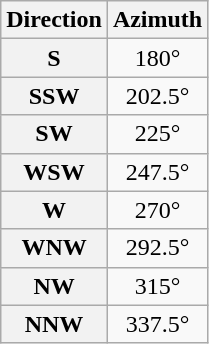<table class="wikitable" style="text-align:center;">
<tr>
<th scope="col">Direction</th>
<th scope="col">Azimuth</th>
</tr>
<tr>
<th scope="row">S</th>
<td>180°</td>
</tr>
<tr>
<th scope="row">SSW</th>
<td>202.5°</td>
</tr>
<tr>
<th scope="row">SW</th>
<td>225°</td>
</tr>
<tr>
<th scope="row">WSW</th>
<td>247.5°</td>
</tr>
<tr>
<th scope="row">W</th>
<td>270°</td>
</tr>
<tr>
<th scope="row">WNW</th>
<td>292.5°</td>
</tr>
<tr>
<th scope="row">NW</th>
<td>315°</td>
</tr>
<tr>
<th scope="row">NNW</th>
<td>337.5°</td>
</tr>
</table>
